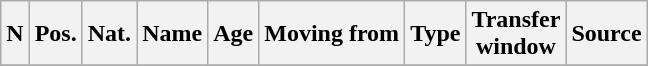<table class="wikitable sortable" style="text-align:center">
<tr>
<th>N</th>
<th>Pos.</th>
<th>Nat.</th>
<th>Name</th>
<th>Age</th>
<th>Moving from</th>
<th>Type</th>
<th>Transfer<br>window</th>
<th>Source</th>
</tr>
<tr>
</tr>
</table>
